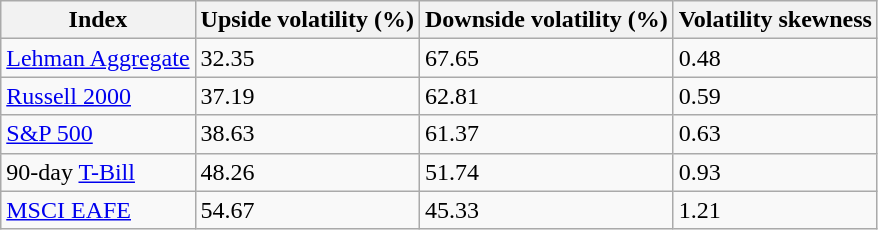<table class="wikitable">
<tr>
<th>Index</th>
<th>Upside volatility (%)</th>
<th>Downside volatility (%)</th>
<th>Volatility skewness</th>
</tr>
<tr>
<td><a href='#'>Lehman Aggregate</a></td>
<td>32.35</td>
<td>67.65</td>
<td>0.48</td>
</tr>
<tr>
<td><a href='#'>Russell 2000</a></td>
<td>37.19</td>
<td>62.81</td>
<td>0.59</td>
</tr>
<tr>
<td><a href='#'>S&P 500</a></td>
<td>38.63</td>
<td>61.37</td>
<td>0.63</td>
</tr>
<tr>
<td>90-day <a href='#'>T-Bill</a></td>
<td>48.26</td>
<td>51.74</td>
<td>0.93</td>
</tr>
<tr>
<td><a href='#'>MSCI EAFE</a></td>
<td>54.67</td>
<td>45.33</td>
<td>1.21</td>
</tr>
</table>
